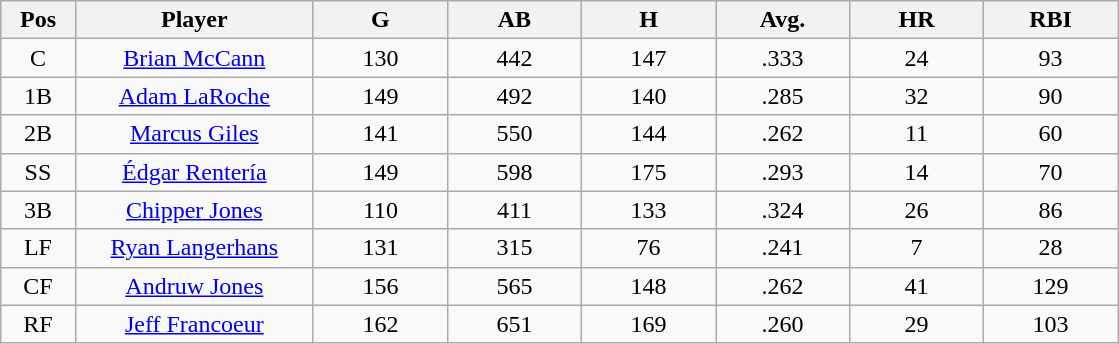<table class="wikitable sortable">
<tr>
<th bgcolor="#DDDDFF" width="5%">Pos</th>
<th bgcolor="#DDDDFF" width="16%">Player</th>
<th bgcolor="#DDDDFF" width="9%">G</th>
<th bgcolor="#DDDDFF" width="9%">AB</th>
<th bgcolor="#DDDDFF" width="9%">H</th>
<th bgcolor="#DDDDFF" width="9%">Avg.</th>
<th bgcolor="#DDDDFF" width="9%">HR</th>
<th bgcolor="#DDDDFF" width="9%">RBI</th>
</tr>
<tr align="center">
<td>C</td>
<td><a href='#'>Brian McCann</a></td>
<td>130</td>
<td>442</td>
<td>147</td>
<td>.333</td>
<td>24</td>
<td>93</td>
</tr>
<tr align=center>
<td>1B</td>
<td><a href='#'>Adam LaRoche</a></td>
<td>149</td>
<td>492</td>
<td>140</td>
<td>.285</td>
<td>32</td>
<td>90</td>
</tr>
<tr align=center>
<td>2B</td>
<td><a href='#'>Marcus Giles</a></td>
<td>141</td>
<td>550</td>
<td>144</td>
<td>.262</td>
<td>11</td>
<td>60</td>
</tr>
<tr align=center>
<td>SS</td>
<td><a href='#'>Édgar Rentería</a></td>
<td>149</td>
<td>598</td>
<td>175</td>
<td>.293</td>
<td>14</td>
<td>70</td>
</tr>
<tr align=center>
<td>3B</td>
<td><a href='#'>Chipper Jones</a></td>
<td>110</td>
<td>411</td>
<td>133</td>
<td>.324</td>
<td>26</td>
<td>86</td>
</tr>
<tr align=center>
<td>LF</td>
<td><a href='#'>Ryan Langerhans</a></td>
<td>131</td>
<td>315</td>
<td>76</td>
<td>.241</td>
<td>7</td>
<td>28</td>
</tr>
<tr align=center>
<td>CF</td>
<td><a href='#'>Andruw Jones</a></td>
<td>156</td>
<td>565</td>
<td>148</td>
<td>.262</td>
<td>41</td>
<td>129</td>
</tr>
<tr align=center>
<td>RF</td>
<td><a href='#'>Jeff Francoeur</a></td>
<td>162</td>
<td>651</td>
<td>169</td>
<td>.260</td>
<td>29</td>
<td>103</td>
</tr>
</table>
